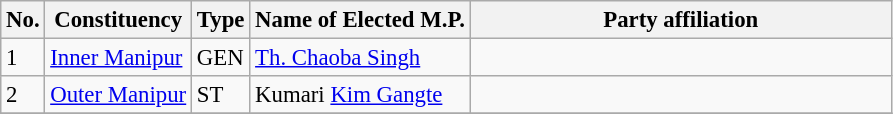<table class="wikitable" style="font-size:95%;">
<tr>
<th>No.</th>
<th>Constituency</th>
<th>Type</th>
<th>Name of Elected M.P.</th>
<th colspan="2" style="width:18em">Party affiliation</th>
</tr>
<tr>
<td>1</td>
<td><a href='#'>Inner Manipur</a></td>
<td>GEN</td>
<td><a href='#'>Th. Chaoba Singh</a></td>
<td></td>
</tr>
<tr>
<td>2</td>
<td><a href='#'>Outer Manipur</a></td>
<td>ST</td>
<td>Kumari <a href='#'>Kim Gangte</a></td>
<td></td>
</tr>
<tr>
</tr>
</table>
